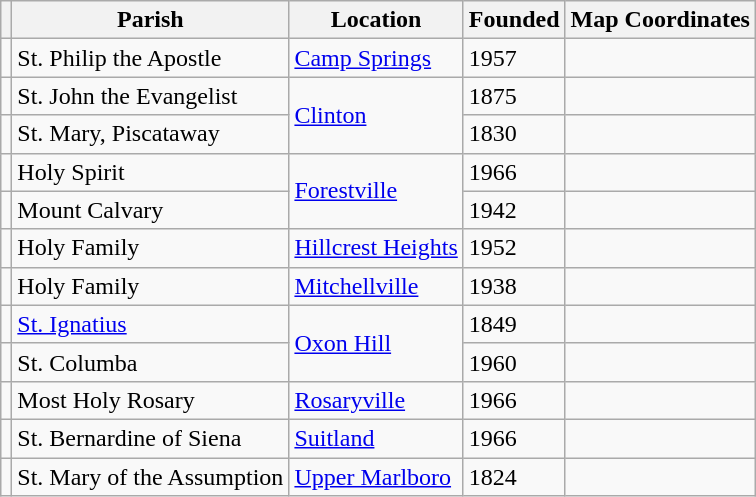<table class="wikitable sortable">
<tr>
<th class=unsortable></th>
<th>Parish</th>
<th>Location</th>
<th>Founded</th>
<th class=unsortable>Map Coordinates</th>
</tr>
<tr>
<td></td>
<td>St. Philip the Apostle</td>
<td><a href='#'>Camp Springs</a></td>
<td>1957</td>
<td></td>
</tr>
<tr>
<td></td>
<td>St. John the Evangelist</td>
<td rowspan="2"><a href='#'>Clinton</a></td>
<td>1875</td>
<td></td>
</tr>
<tr>
<td></td>
<td>St. Mary, Piscataway</td>
<td>1830</td>
<td></td>
</tr>
<tr>
<td></td>
<td>Holy Spirit</td>
<td rowspan="2"><a href='#'>Forestville</a></td>
<td>1966</td>
<td></td>
</tr>
<tr>
<td></td>
<td>Mount Calvary</td>
<td>1942</td>
<td></td>
</tr>
<tr>
<td></td>
<td>Holy Family</td>
<td><a href='#'>Hillcrest Heights</a></td>
<td>1952</td>
<td></td>
</tr>
<tr>
<td></td>
<td>Holy Family</td>
<td><a href='#'>Mitchellville</a></td>
<td>1938</td>
<td></td>
</tr>
<tr>
<td></td>
<td><a href='#'>St. Ignatius</a></td>
<td rowspan="2"><a href='#'>Oxon Hill</a></td>
<td>1849</td>
<td></td>
</tr>
<tr>
<td></td>
<td>St. Columba</td>
<td>1960</td>
<td></td>
</tr>
<tr>
<td></td>
<td>Most Holy Rosary</td>
<td><a href='#'>Rosaryville</a></td>
<td>1966</td>
<td></td>
</tr>
<tr>
<td></td>
<td>St. Bernardine of Siena</td>
<td><a href='#'>Suitland</a></td>
<td>1966</td>
<td></td>
</tr>
<tr>
<td></td>
<td>St. Mary of the Assumption</td>
<td><a href='#'>Upper Marlboro</a></td>
<td>1824</td>
<td></td>
</tr>
</table>
